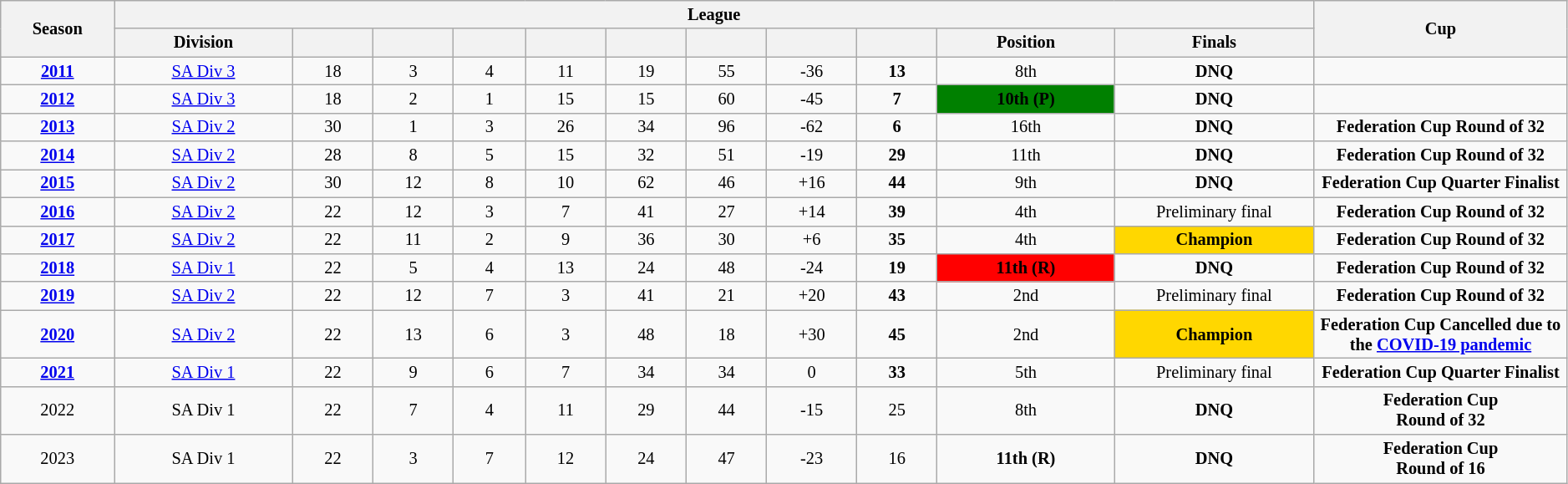<table class="wikitable" style="text-align:center; font-size:85%;width:99%; text-align:center">
<tr>
<th rowspan=2 width=1%>Season</th>
<th colspan=11>League</th>
<th rowspan=2 width=3%>Cup</th>
</tr>
<tr>
<th width=2%>Division</th>
<th width=1%></th>
<th width=1%></th>
<th width=1%></th>
<th width=1%></th>
<th width=1%></th>
<th width=1%></th>
<th width=1%></th>
<th width=1%></th>
<th width=2%>Position</th>
<th width=2%>Finals</th>
</tr>
<tr>
<td><strong><a href='#'>2011</a></strong></td>
<td><a href='#'>SA Div 3</a></td>
<td>18</td>
<td>3</td>
<td>4</td>
<td>11</td>
<td>19</td>
<td>55</td>
<td>-36</td>
<td><strong>13</strong></td>
<td>8th</td>
<td><strong>DNQ</strong></td>
<td></td>
</tr>
<tr>
<td><strong><a href='#'>2012</a></strong></td>
<td><a href='#'>SA Div 3</a></td>
<td>18</td>
<td>2</td>
<td>1</td>
<td>15</td>
<td>15</td>
<td>60</td>
<td>-45</td>
<td><strong>7</strong></td>
<td bgcolor=green><strong>10th (P)</strong></td>
<td><strong>DNQ</strong></td>
<td></td>
</tr>
<tr>
<td><strong><a href='#'>2013</a></strong></td>
<td><a href='#'>SA Div 2</a></td>
<td>30</td>
<td>1</td>
<td>3</td>
<td>26</td>
<td>34</td>
<td>96</td>
<td>-62</td>
<td><strong>6</strong></td>
<td>16th</td>
<td><strong>DNQ</strong></td>
<td><strong>Federation Cup Round of 32</strong></td>
</tr>
<tr>
<td><strong><a href='#'>2014</a></strong></td>
<td><a href='#'>SA Div 2</a></td>
<td>28</td>
<td>8</td>
<td>5</td>
<td>15</td>
<td>32</td>
<td>51</td>
<td>-19</td>
<td><strong>29</strong></td>
<td>11th</td>
<td><strong>DNQ</strong></td>
<td><strong>Federation Cup Round of 32</strong></td>
</tr>
<tr>
<td><strong><a href='#'>2015</a></strong></td>
<td><a href='#'>SA Div 2</a></td>
<td>30</td>
<td>12</td>
<td>8</td>
<td>10</td>
<td>62</td>
<td>46</td>
<td>+16</td>
<td><strong>44</strong></td>
<td>9th</td>
<td><strong>DNQ</strong></td>
<td><strong>Federation Cup Quarter Finalist</strong></td>
</tr>
<tr>
<td><strong><a href='#'>2016</a></strong></td>
<td><a href='#'>SA Div 2</a></td>
<td>22</td>
<td>12</td>
<td>3</td>
<td>7</td>
<td>41</td>
<td>27</td>
<td>+14</td>
<td><strong>39</strong></td>
<td>4th</td>
<td>Preliminary final</td>
<td><strong>Federation Cup Round of 32</strong></td>
</tr>
<tr>
<td><strong><a href='#'>2017</a></strong></td>
<td><a href='#'>SA Div 2</a></td>
<td>22</td>
<td>11</td>
<td>2</td>
<td>9</td>
<td>36</td>
<td>30</td>
<td>+6</td>
<td><strong>35</strong></td>
<td>4th</td>
<td bgcolor=gold><strong>Champion</strong></td>
<td><strong>Federation Cup Round of 32</strong></td>
</tr>
<tr>
<td><strong><a href='#'>2018</a></strong></td>
<td><a href='#'>SA Div 1</a></td>
<td>22</td>
<td>5</td>
<td>4</td>
<td>13</td>
<td>24</td>
<td>48</td>
<td>-24</td>
<td><strong>19</strong></td>
<td bgcolor=red><strong>11th (R)</strong></td>
<td><strong>DNQ</strong></td>
<td><strong>Federation Cup Round of 32</strong></td>
</tr>
<tr>
<td><strong><a href='#'>2019</a></strong></td>
<td><a href='#'>SA Div 2</a></td>
<td>22</td>
<td>12</td>
<td>7</td>
<td>3</td>
<td>41</td>
<td>21</td>
<td>+20</td>
<td><strong>43</strong></td>
<td>2nd</td>
<td>Preliminary final</td>
<td><strong>Federation Cup Round of 32</strong></td>
</tr>
<tr>
<td><strong><a href='#'>2020</a></strong></td>
<td><a href='#'>SA Div 2</a></td>
<td>22</td>
<td>13</td>
<td>6</td>
<td>3</td>
<td>48</td>
<td>18</td>
<td>+30</td>
<td><strong>45</strong></td>
<td>2nd</td>
<td bgcolor=gold><strong>Champion</strong></td>
<td><strong>Federation Cup Cancelled due to the <a href='#'>COVID-19 pandemic</a></strong></td>
</tr>
<tr>
<td><strong><a href='#'>2021</a></strong></td>
<td><a href='#'>SA Div 1</a></td>
<td>22</td>
<td>9</td>
<td>6</td>
<td>7</td>
<td>34</td>
<td>34</td>
<td>0</td>
<td><strong>33</strong></td>
<td>5th</td>
<td>Preliminary final</td>
<td><strong>Federation Cup Quarter Finalist</strong></td>
</tr>
<tr>
<td>2022</td>
<td>SA Div 1</td>
<td>22</td>
<td>7</td>
<td>4</td>
<td>11</td>
<td>29</td>
<td>44</td>
<td>-15</td>
<td>25</td>
<td>8th</td>
<td><strong>DNQ</strong></td>
<td><strong>Federation Cup</strong><br><strong>Round of 32</strong></td>
</tr>
<tr>
<td>2023</td>
<td>SA Div 1</td>
<td>22</td>
<td>3</td>
<td>7</td>
<td>12</td>
<td>24</td>
<td>47</td>
<td>-23</td>
<td>16</td>
<td><strong>11th (R)</strong></td>
<td><strong>DNQ</strong></td>
<td><strong>Federation Cup</strong><br><strong>Round of 16</strong></td>
</tr>
</table>
